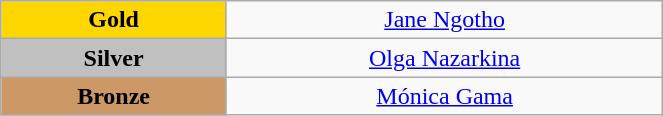<table class="wikitable" style="text-align:center; " width="35%">
<tr>
<td bgcolor="gold"><strong>Gold</strong></td>
<td><a href='#'>Jane Ngotho</a><br>  <small><em></em></small></td>
</tr>
<tr>
<td bgcolor="silver"><strong>Silver</strong></td>
<td><a href='#'>Olga Nazarkina</a><br>  <small><em></em></small></td>
</tr>
<tr>
<td bgcolor="CC9966"><strong>Bronze</strong></td>
<td><a href='#'>Mónica Gama</a><br>  <small><em></em></small></td>
</tr>
</table>
